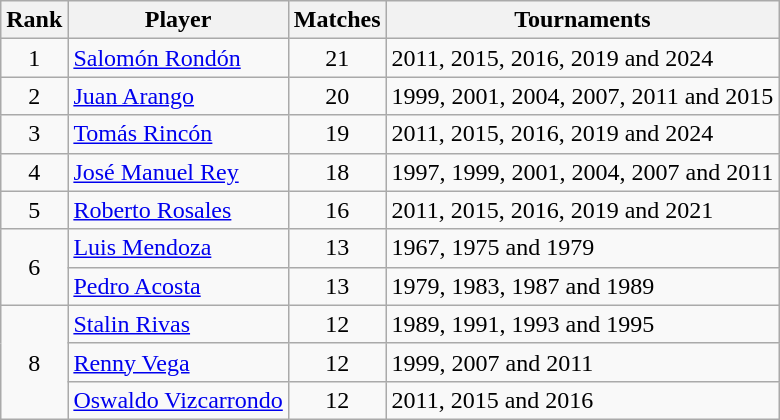<table class="wikitable" style="text-align: left;">
<tr>
<th>Rank</th>
<th>Player</th>
<th>Matches</th>
<th>Tournaments</th>
</tr>
<tr>
<td align=center>1</td>
<td><a href='#'>Salomón Rondón</a></td>
<td align=center>21</td>
<td>2011, 2015, 2016, 2019 and 2024</td>
</tr>
<tr>
<td align=center>2</td>
<td><a href='#'>Juan Arango</a></td>
<td align=center>20</td>
<td>1999, 2001, 2004, 2007, 2011 and 2015</td>
</tr>
<tr>
<td align=center>3</td>
<td><a href='#'>Tomás Rincón</a></td>
<td align=center>19</td>
<td>2011, 2015, 2016, 2019 and 2024</td>
</tr>
<tr>
<td align=center>4</td>
<td><a href='#'>José Manuel Rey</a></td>
<td align=center>18</td>
<td>1997, 1999, 2001, 2004, 2007 and 2011</td>
</tr>
<tr>
<td align=center>5</td>
<td><a href='#'>Roberto Rosales</a></td>
<td align=center>16</td>
<td>2011, 2015, 2016, 2019 and 2021</td>
</tr>
<tr>
<td rowspan=2 align=center>6</td>
<td><a href='#'>Luis Mendoza</a></td>
<td align=center>13</td>
<td>1967, 1975 and 1979</td>
</tr>
<tr>
<td><a href='#'>Pedro Acosta</a></td>
<td align=center>13</td>
<td>1979, 1983, 1987 and 1989</td>
</tr>
<tr>
<td rowspan=3 align=center>8</td>
<td><a href='#'>Stalin Rivas</a></td>
<td align=center>12</td>
<td>1989, 1991, 1993 and 1995</td>
</tr>
<tr>
<td><a href='#'>Renny Vega</a></td>
<td align=center>12</td>
<td>1999, 2007 and 2011</td>
</tr>
<tr>
<td><a href='#'>Oswaldo Vizcarrondo</a></td>
<td align=center>12</td>
<td>2011, 2015 and 2016</td>
</tr>
</table>
